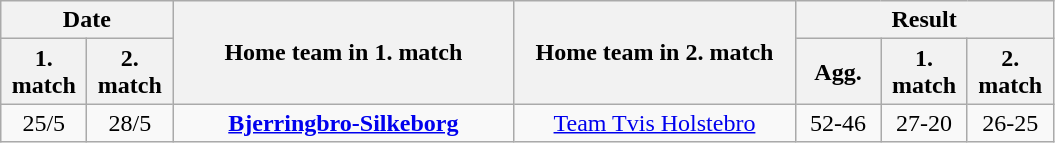<table class="wikitable" style="text-align:center; margin-left:1em;">
<tr>
<th colspan="2">Date</th>
<th rowspan="2" style="width:220px;">Home team in 1. match</th>
<th rowspan="2" style="width:180px;">Home team in 2. match</th>
<th colspan="3">Result</th>
</tr>
<tr>
<th style="width:50px;">1. match</th>
<th style="width:50px;">2. match</th>
<th style="width:50px;">Agg.</th>
<th style="width:50px;">1. match</th>
<th style="width:50px;">2. match</th>
</tr>
<tr>
<td>25/5</td>
<td>28/5</td>
<td><strong><a href='#'>Bjerringbro-Silkeborg</a></strong></td>
<td><a href='#'>Team Tvis Holstebro</a></td>
<td>52-46</td>
<td>27-20</td>
<td>26-25</td>
</tr>
</table>
